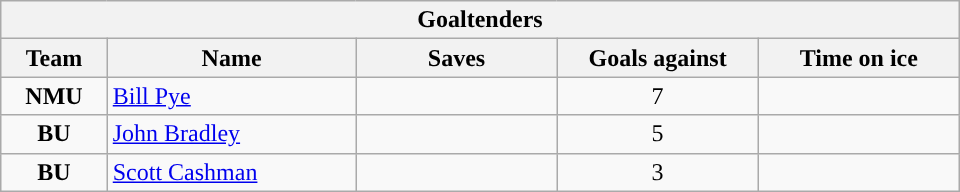<table class="wikitable" style="width:40em; text-align:right;">
<tr>
<th colspan=5>Goaltenders</th>
</tr>
<tr>
<th style="width:4em;">Team</th>
<th style="width:10em;">Name</th>
<th style="width:8em;">Saves</th>
<th style="width:8em;">Goals against</th>
<th style="width:8em;">Time on ice</th>
</tr>
<tr>
<td align=center><strong>NMU</strong></td>
<td style="text-align:left;"><a href='#'>Bill Pye</a></td>
<td align=center></td>
<td align=center>7</td>
<td align=center></td>
</tr>
<tr>
<td align=center><strong>BU</strong></td>
<td style="text-align:left;"><a href='#'>John Bradley</a></td>
<td align=center></td>
<td align=center>5</td>
<td></td>
</tr>
<tr>
<td align=center><strong>BU</strong></td>
<td style="text-align:left;"><a href='#'>Scott Cashman</a></td>
<td align=center></td>
<td align=center>3</td>
<td align=center></td>
</tr>
</table>
